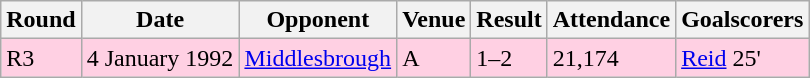<table class="wikitable">
<tr>
<th>Round</th>
<th>Date</th>
<th>Opponent</th>
<th>Venue</th>
<th>Result</th>
<th>Attendance</th>
<th>Goalscorers</th>
</tr>
<tr style="background-color: #ffd0e3;">
<td>R3</td>
<td>4 January 1992</td>
<td><a href='#'>Middlesbrough</a></td>
<td>A</td>
<td>1–2</td>
<td>21,174</td>
<td><a href='#'>Reid</a> 25'</td>
</tr>
</table>
